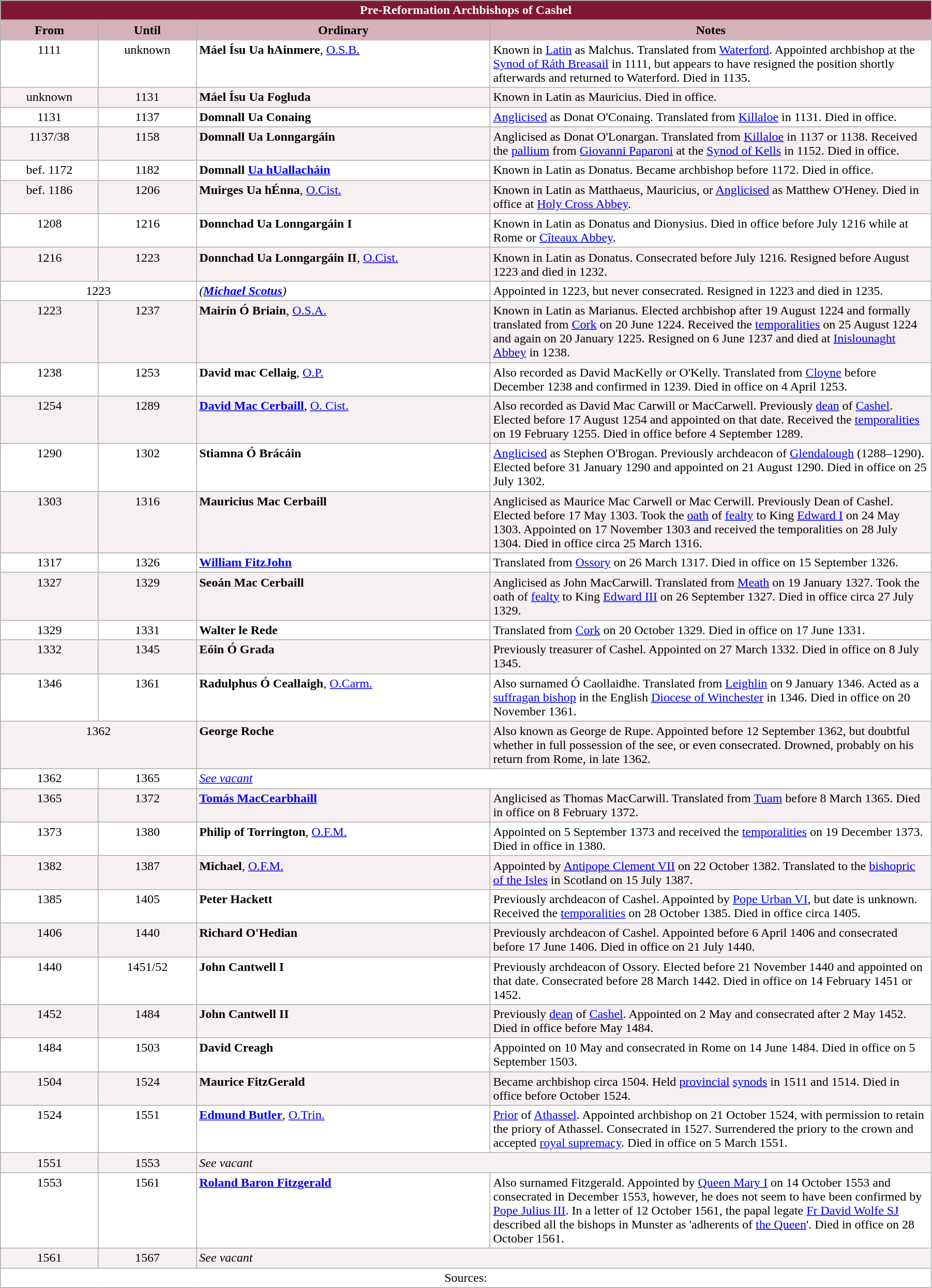<table class="wikitable" style="width:95%;" border="1" cellpadding="2">
<tr>
<th colspan="4" style="background-color: #7F1734; color: white;">Pre-Reformation Archbishops of Cashel</th>
</tr>
<tr align=top>
<th style="background-color: #D4B1BB; width: 10%;">From</th>
<th style="background-color: #D4B1BB; width: 10%;">Until</th>
<th style="background-color: #D4B1BB; width: 30%;">Ordinary</th>
<th style="background-color: #D4B1BB; width: 45%;">Notes</th>
</tr>
<tr valign="top" style="background-color: white;">
<td align=center>1111</td>
<td align=center>unknown</td>
<td><strong>Máel Ísu Ua hAinmere</strong>, <a href='#'>O.S.B.</a></td>
<td>Known in <a href='#'>Latin</a> as Malchus. Translated from <a href='#'>Waterford</a>. Appointed archbishop at the <a href='#'>Synod of Ráth Breasail</a> in 1111, but appears to have resigned the position shortly afterwards and returned to Waterford. Died in 1135.</td>
</tr>
<tr valign="top" style="background-color: #F7F0F2;">
<td align=center>unknown</td>
<td align=center>1131</td>
<td><strong>Máel Ísu Ua Fogluda</strong></td>
<td>Known in Latin as Mauricius. Died in office.</td>
</tr>
<tr valign="top" style="background-color: white;">
<td align=center>1131</td>
<td align=center>1137</td>
<td><strong>Domnall Ua Conaing</strong></td>
<td><a href='#'>Anglicised</a> as Donat O'Conaing. Translated from <a href='#'>Killaloe</a> in 1131. Died in office.</td>
</tr>
<tr valign="top" style="background-color: #F7F0F2;">
<td align=center>1137/38</td>
<td align=center>1158</td>
<td><strong>Domnall Ua Lonngargáin</strong></td>
<td>Anglicised as Donat O'Lonargan. Translated from <a href='#'>Killaloe</a> in 1137 or 1138. Received the <a href='#'>pallium</a> from <a href='#'>Giovanni Paparoni</a> at the <a href='#'>Synod of Kells</a> in 1152. Died in office.</td>
</tr>
<tr valign="top" style="background-color: white;">
<td align=center>bef. 1172</td>
<td align=center>1182</td>
<td><strong>Domnall <a href='#'>Ua hUallacháin</a></strong></td>
<td>Known in Latin as Donatus. Became archbishop before 1172. Died in office.</td>
</tr>
<tr valign="top" style="background-color: #F7F0F2;">
<td align=center>bef. 1186</td>
<td align=center>1206</td>
<td><strong>Muirges Ua hÉnna</strong>, <a href='#'>O.Cist.</a></td>
<td>Known in Latin as Matthaeus, Mauricius, or <a href='#'>Anglicised</a> as Matthew O'Heney. Died in office at <a href='#'>Holy Cross Abbey</a>.</td>
</tr>
<tr valign="top" style="background-color: white;">
<td align=center> 1208</td>
<td align=center>1216</td>
<td><strong>Donnchad Ua Lonngargáin I</strong></td>
<td>Known in Latin as Donatus and Dionysius. Died in office before July 1216 while at Rome or <a href='#'>Cîteaux Abbey</a>.</td>
</tr>
<tr valign="top" style="background-color: #F7F0F2;">
<td align=center>1216</td>
<td align=center>1223</td>
<td><strong>Donnchad Ua Lonngargáin II</strong>, <a href='#'>O.Cist.</a></td>
<td>Known in Latin as Donatus. Consecrated before July 1216. Resigned before August 1223 and died in 1232.</td>
</tr>
<tr valign="top" style="background-color: white;">
<td colspan=2 align=center>1223</td>
<td><em>(<strong><a href='#'>Michael Scotus</a></strong>)</em></td>
<td>Appointed in 1223, but never consecrated. Resigned in 1223 and died in 1235.</td>
</tr>
<tr valign="top" style="background-color: #F7F0F2;">
<td align=center>1223</td>
<td align=center>1237</td>
<td><strong>Mairín Ó Briain</strong>, <a href='#'>O.S.A.</a></td>
<td>Known in Latin as Marianus. Elected archbishop after 19 August 1224 and formally translated from <a href='#'>Cork</a> on 20 June 1224. Received the <a href='#'>temporalities</a> on 25 August 1224 and again on 20 January 1225. Resigned on 6 June 1237 and died at <a href='#'>Inislounaght Abbey</a> in 1238.</td>
</tr>
<tr valign="top" style="background-color: white;">
<td align=center>1238</td>
<td align=center>1253</td>
<td><strong>David mac Cellaig</strong>, <a href='#'>O.P.</a></td>
<td>Also recorded as David MacKelly or O'Kelly. Translated from <a href='#'>Cloyne</a> before December 1238 and confirmed in 1239. Died in office on 4 April 1253.</td>
</tr>
<tr valign="top" style="background-color: #F7F0F2;">
<td align=center>1254</td>
<td align=center>1289</td>
<td><strong><a href='#'>David Mac Cerbaill</a></strong>, <a href='#'>O. Cist.</a></td>
<td>Also recorded as David Mac Carwill or MacCarwell. Previously <a href='#'>dean</a> of <a href='#'>Cashel</a>. Elected before 17 August 1254 and appointed on that date. Received the <a href='#'>temporalities</a> on 19 February 1255. Died in office before 4 September 1289.</td>
</tr>
<tr valign="top" style="background-color: white;">
<td align=center>1290</td>
<td align=center>1302</td>
<td><strong>Stiamna Ó Brácáin</strong></td>
<td><a href='#'>Anglicised</a> as Stephen O'Brogan. Previously archdeacon of <a href='#'>Glendalough</a> (1288–1290). Elected before 31 January 1290 and appointed on 21 August 1290. Died in office on 25 July 1302.</td>
</tr>
<tr valign="top" style="background-color: #F7F0F2;">
<td align=center>1303</td>
<td align=center>1316</td>
<td><strong>Mauricius Mac Cerbaill</strong></td>
<td>Anglicised as Maurice Mac Carwell or Mac Cerwill. Previously Dean of Cashel. Elected before 17 May 1303. Took the <a href='#'>oath</a> of <a href='#'>fealty</a> to King <a href='#'>Edward I</a> on 24 May 1303. Appointed on 17 November 1303 and received the temporalities on 28 July 1304. Died in office circa 25 March 1316.</td>
</tr>
<tr valign="top" style="background-color: white;">
<td align=center>1317</td>
<td align=center>1326</td>
<td><strong><a href='#'>William FitzJohn</a></strong></td>
<td>Translated from <a href='#'>Ossory</a> on 26 March 1317. Died in office on 15 September 1326.</td>
</tr>
<tr valign="top" style="background-color: #F7F0F2;">
<td align=center>1327</td>
<td align=center>1329</td>
<td><strong>Seoán Mac Cerbaill</strong></td>
<td>Anglicised as John MacCarwill. Translated from <a href='#'>Meath</a> on 19 January 1327. Took the oath of <a href='#'>fealty</a> to King <a href='#'>Edward III</a> on 26 September 1327. Died in office circa 27 July 1329.</td>
</tr>
<tr valign="top" style="background-color: white;">
<td align=center>1329</td>
<td align=center>1331</td>
<td><strong>Walter le Rede</strong></td>
<td>Translated from <a href='#'>Cork</a> on 20 October 1329. Died in office on 17 June 1331.</td>
</tr>
<tr valign="top" style="background-color: #F7F0F2;">
<td align=center>1332</td>
<td align=center>1345</td>
<td><strong>Eóin Ó Grada</strong></td>
<td>Previously treasurer of Cashel. Appointed on 27 March 1332. Died in office on 8 July 1345.</td>
</tr>
<tr valign="top" style="background-color: white;">
<td align=center>1346</td>
<td align=center>1361</td>
<td><strong>Radulphus Ó Ceallaigh</strong>, <a href='#'>O.Carm.</a></td>
<td>Also surnamed Ó Caollaidhe. Translated from <a href='#'>Leighlin</a> on 9 January 1346. Acted as a <a href='#'>suffragan bishop</a> in the English <a href='#'>Diocese of Winchester</a> in 1346. Died in office on 20 November 1361.</td>
</tr>
<tr valign="top" style="background-color: #F7F0F2;">
<td colspan=2 align=center>1362</td>
<td><strong>George Roche</strong></td>
<td>Also known as George de Rupe. Appointed before 12 September 1362, but doubtful whether in full possession of the see, or even consecrated. Drowned, probably on his return from Rome, in late 1362.</td>
</tr>
<tr valign="top" style="background-color: white;">
<td align=center>1362</td>
<td align=center>1365</td>
<td colspan=2><em><a href='#'>See vacant</a></em></td>
</tr>
<tr valign="top" style="background-color: #F7F0F2;">
<td align=center>1365</td>
<td align=center>1372</td>
<td><strong><a href='#'>Tomás MacCearbhaill</a></strong></td>
<td>Anglicised as Thomas MacCarwill. Translated from <a href='#'>Tuam</a> before 8 March 1365. Died in office on 8 February 1372.</td>
</tr>
<tr valign="top" style="background-color: white;">
<td align=center>1373</td>
<td align=center>1380</td>
<td><strong>Philip of Torrington</strong>, <a href='#'>O.F.M.</a></td>
<td>Appointed on 5 September 1373 and received the <a href='#'>temporalities</a> on 19 December 1373. Died in office in 1380.</td>
</tr>
<tr valign="top" style="background-color: #F7F0F2;">
<td align=center>1382</td>
<td align=center>1387</td>
<td><strong>Michael</strong>, <a href='#'>O.F.M.</a></td>
<td>Appointed by <a href='#'>Antipope Clement VII</a> on 22 October 1382. Translated to the <a href='#'>bishopric of the Isles</a> in Scotland on 15 July 1387.</td>
</tr>
<tr valign="top" style="background-color: white;">
<td align=center>1385</td>
<td align=center> 1405</td>
<td><strong>Peter Hackett</strong></td>
<td>Previously archdeacon of Cashel. Appointed by <a href='#'>Pope Urban VI</a>, but date is unknown. Received the <a href='#'>temporalities</a> on 28 October 1385. Died in office circa 1405.</td>
</tr>
<tr valign="top" style="background-color: #F7F0F2;">
<td align=center>1406</td>
<td align=center>1440</td>
<td><strong>Richard O'Hedian</strong></td>
<td>Previously archdeacon of Cashel. Appointed before 6 April 1406 and consecrated before 17 June 1406. Died in office on 21 July 1440.</td>
</tr>
<tr valign="top" style="background-color: white;">
<td align=center>1440</td>
<td align=center>1451/52</td>
<td><strong>John Cantwell I</strong></td>
<td>Previously archdeacon of Ossory. Elected before 21 November 1440 and appointed on that date. Consecrated before 28 March 1442. Died in office on 14 February 1451 or 1452.</td>
</tr>
<tr valign="top" style="background-color: #F7F0F2;">
<td align=center>1452</td>
<td align=center>1484</td>
<td><strong>John Cantwell II</strong></td>
<td>Previously <a href='#'>dean</a> of <a href='#'>Cashel</a>. Appointed on 2 May and consecrated after 2 May 1452. Died in office before May 1484.</td>
</tr>
<tr valign="top" style="background-color: white;">
<td align=center>1484</td>
<td align=center>1503</td>
<td><strong>David Creagh</strong></td>
<td>Appointed on 10 May and consecrated in Rome on 14 June 1484. Died in office on 5 September 1503.</td>
</tr>
<tr valign="top" style="background-color: #F7F0F2;">
<td align=center> 1504</td>
<td align=center>1524</td>
<td><strong>Maurice FitzGerald</strong></td>
<td>Became archbishop circa 1504. Held <a href='#'>provincial</a> <a href='#'>synods</a> in 1511 and 1514. Died in office before October 1524.</td>
</tr>
<tr valign="top" style="background-color: white;">
<td align=center>1524</td>
<td align=center>1551</td>
<td><strong><a href='#'>Edmund Butler</a></strong>, <a href='#'>O.Trin.</a></td>
<td><a href='#'>Prior</a> of <a href='#'>Athassel</a>. Appointed archbishop on 21 October 1524, with permission to retain the priory of Athassel. Consecrated in 1527. Surrendered the priory to the crown and accepted <a href='#'>royal supremacy</a>. Died in office on 5 March 1551.</td>
</tr>
<tr valign="top" style="background-color: #F7F0F2;">
<td align=center>1551</td>
<td align=center>1553</td>
<td colspan=2><em>See vacant</em></td>
</tr>
<tr valign="top" style="background-color: white;">
<td align=center>1553</td>
<td align=center>1561</td>
<td><strong><a href='#'>Roland Baron Fitzgerald</a></strong></td>
<td>Also surnamed Fitzgerald. Appointed by <a href='#'>Queen Mary I</a> on 14 October 1553 and consecrated in December 1553, however, he does not seem to have been confirmed by <a href='#'>Pope Julius III</a>. In a letter of 12 October 1561, the papal legate <a href='#'>Fr David Wolfe SJ</a> described all the bishops in Munster as 'adherents of <a href='#'>the Queen</a>'. Died in office on 28 October 1561.</td>
</tr>
<tr valign="top" style="background-color: #F7F0F2;">
<td align=center>1561</td>
<td align=center>1567</td>
<td colspan=2><em>See vacant</em></td>
</tr>
<tr valign="top" style="background-color: white;">
<td colspan=4 align=center>Sources:</td>
</tr>
</table>
